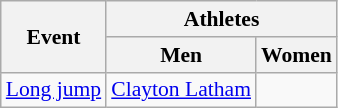<table class=wikitable style="font-size:90%">
<tr>
<th rowspan=2>Event</th>
<th colspan=2>Athletes</th>
</tr>
<tr>
<th>Men</th>
<th>Women</th>
</tr>
<tr>
<td><a href='#'>Long jump</a></td>
<td><a href='#'>Clayton Latham</a></td>
<td></td>
</tr>
</table>
